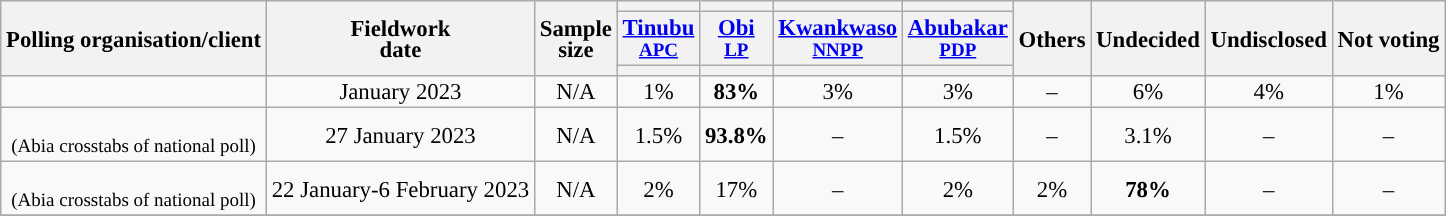<table class="wikitable" style="text-align:center;font-size:95%;line-height:14px;">
<tr>
<th rowspan="3">Polling organisation/client</th>
<th rowspan="3">Fieldwork<br>date</th>
<th rowspan="3">Sample<br>size</th>
<th></th>
<th></th>
<th></th>
<th></th>
<th rowspan="3">Others</th>
<th rowspan="3">Undecided</th>
<th rowspan="3">Undisclosed</th>
<th rowspan="3">Not voting</th>
</tr>
<tr>
<th><a href='#'>Tinubu</a><br><small><a href='#'>APC</a></small></th>
<th><a href='#'>Obi</a><br><small><a href='#'>LP</a></small></th>
<th><a href='#'>Kwankwaso</a><br><small><a href='#'>NNPP</a></small></th>
<th><a href='#'>Abubakar</a><br><small><a href='#'>PDP</a></small></th>
</tr>
<tr>
<th style="background:"></th>
<th style="background:"></th>
<th style="background:"></th>
<th style="background:"></th>
</tr>
<tr>
<td></td>
<td>January 2023</td>
<td>N/A</td>
<td>1%</td>
<td><strong>83%</strong></td>
<td>3%</td>
<td>3%</td>
<td>–</td>
<td>6%</td>
<td>4%</td>
<td>1%</td>
</tr>
<tr>
<td><br><small>(Abia crosstabs of national poll)</small></td>
<td>27 January 2023</td>
<td>N/A</td>
<td>1.5%</td>
<td><strong>93.8%</strong></td>
<td>–</td>
<td>1.5%</td>
<td>–</td>
<td>3.1%</td>
<td>–</td>
<td>–</td>
</tr>
<tr>
<td><br><small>(Abia crosstabs of national poll)</small></td>
<td>22 January-6 February 2023</td>
<td>N/A</td>
<td>2%</td>
<td>17%</td>
<td>–</td>
<td>2%</td>
<td>2%</td>
<td><strong>78%</strong></td>
<td>–</td>
<td>–</td>
</tr>
<tr>
</tr>
</table>
